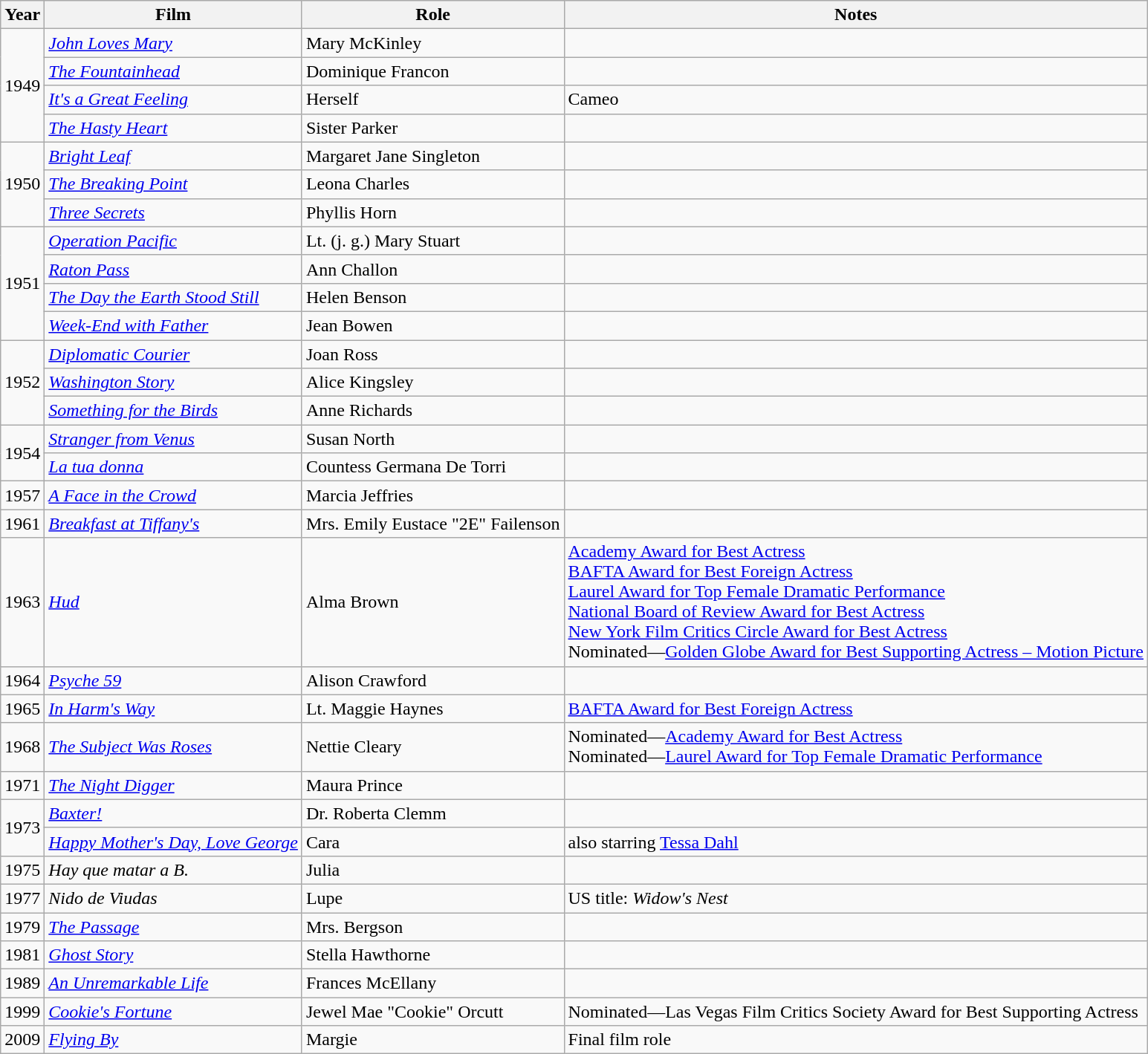<table class="wikitable">
<tr style="text-align:center;">
<th>Year</th>
<th>Film</th>
<th>Role</th>
<th>Notes</th>
</tr>
<tr>
<td rowspan=4>1949</td>
<td><em><a href='#'>John Loves Mary</a></em></td>
<td>Mary McKinley</td>
<td></td>
</tr>
<tr>
<td><em><a href='#'>The Fountainhead</a></em></td>
<td>Dominique Francon</td>
<td></td>
</tr>
<tr>
<td><em><a href='#'>It's a Great Feeling</a></em></td>
<td>Herself</td>
<td>Cameo</td>
</tr>
<tr>
<td><em><a href='#'>The Hasty Heart</a></em></td>
<td>Sister Parker</td>
<td></td>
</tr>
<tr>
<td rowspan=3>1950</td>
<td><em><a href='#'>Bright Leaf</a></em></td>
<td>Margaret Jane Singleton</td>
<td></td>
</tr>
<tr>
<td><em><a href='#'>The Breaking Point</a></em></td>
<td>Leona Charles</td>
<td></td>
</tr>
<tr>
<td><em><a href='#'>Three Secrets</a></em></td>
<td>Phyllis Horn</td>
<td></td>
</tr>
<tr>
<td rowspan=4>1951</td>
<td><em><a href='#'>Operation Pacific</a></em></td>
<td>Lt. (j. g.) Mary Stuart</td>
<td></td>
</tr>
<tr>
<td><em><a href='#'>Raton Pass</a></em></td>
<td>Ann Challon</td>
<td></td>
</tr>
<tr>
<td><em><a href='#'>The Day the Earth Stood Still</a></em></td>
<td>Helen Benson</td>
<td></td>
</tr>
<tr>
<td><em><a href='#'>Week-End with Father</a></em></td>
<td>Jean Bowen</td>
<td></td>
</tr>
<tr>
<td rowspan=3>1952</td>
<td><em><a href='#'>Diplomatic Courier</a></em></td>
<td>Joan Ross</td>
<td></td>
</tr>
<tr>
<td><em><a href='#'>Washington Story</a></em></td>
<td>Alice Kingsley</td>
<td></td>
</tr>
<tr>
<td><em><a href='#'>Something for the Birds</a></em></td>
<td>Anne Richards</td>
<td></td>
</tr>
<tr>
<td rowspan=2>1954</td>
<td><em><a href='#'>Stranger from Venus</a></em></td>
<td>Susan North</td>
<td></td>
</tr>
<tr>
<td><em><a href='#'>La tua donna</a></em></td>
<td>Countess Germana De Torri</td>
<td></td>
</tr>
<tr>
<td>1957</td>
<td><em><a href='#'>A Face in the Crowd</a></em></td>
<td>Marcia Jeffries</td>
<td></td>
</tr>
<tr>
<td>1961</td>
<td><em><a href='#'>Breakfast at Tiffany's</a></em></td>
<td>Mrs. Emily Eustace "2E" Failenson</td>
<td></td>
</tr>
<tr>
<td>1963</td>
<td><em><a href='#'>Hud</a></em></td>
<td>Alma Brown</td>
<td><a href='#'>Academy Award for Best Actress</a><br><a href='#'>BAFTA Award for Best Foreign Actress</a><br><a href='#'>Laurel Award for Top Female Dramatic Performance</a><br><a href='#'>National Board of Review Award for Best Actress</a><br><a href='#'>New York Film Critics Circle Award for Best Actress</a><br>Nominated—<a href='#'>Golden Globe Award for Best Supporting Actress – Motion Picture</a></td>
</tr>
<tr>
<td>1964</td>
<td><em><a href='#'>Psyche 59</a></em></td>
<td>Alison Crawford</td>
<td></td>
</tr>
<tr>
<td>1965</td>
<td><em><a href='#'>In Harm's Way</a></em></td>
<td>Lt. Maggie Haynes</td>
<td><a href='#'>BAFTA Award for Best Foreign Actress</a></td>
</tr>
<tr>
<td>1968</td>
<td><em><a href='#'>The Subject Was Roses</a></em></td>
<td>Nettie Cleary</td>
<td>Nominated—<a href='#'>Academy Award for Best Actress</a><br>Nominated—<a href='#'>Laurel Award for Top Female Dramatic Performance</a></td>
</tr>
<tr>
<td>1971</td>
<td><em><a href='#'>The Night Digger</a></em></td>
<td>Maura Prince</td>
<td></td>
</tr>
<tr>
<td rowspan=2>1973</td>
<td><em><a href='#'>Baxter!</a></em></td>
<td>Dr. Roberta Clemm</td>
<td></td>
</tr>
<tr>
<td><em><a href='#'>Happy Mother's Day, Love George</a></em></td>
<td>Cara</td>
<td>also starring <a href='#'>Tessa Dahl</a></td>
</tr>
<tr>
<td>1975</td>
<td><em>Hay que matar a B.</em></td>
<td>Julia</td>
<td></td>
</tr>
<tr>
<td>1977</td>
<td><em>Nido de Viudas</em></td>
<td>Lupe</td>
<td>US title: <em>Widow's Nest</em></td>
</tr>
<tr>
<td>1979</td>
<td><em><a href='#'>The Passage</a></em></td>
<td>Mrs. Bergson</td>
<td></td>
</tr>
<tr>
<td>1981</td>
<td><em><a href='#'>Ghost Story</a></em></td>
<td>Stella Hawthorne</td>
<td></td>
</tr>
<tr>
<td>1989</td>
<td><em><a href='#'>An Unremarkable Life</a></em></td>
<td>Frances McEllany</td>
<td></td>
</tr>
<tr>
<td>1999</td>
<td><em><a href='#'>Cookie's Fortune</a></em></td>
<td>Jewel Mae "Cookie" Orcutt</td>
<td>Nominated—Las Vegas Film Critics Society Award for Best Supporting Actress</td>
</tr>
<tr>
<td>2009</td>
<td><em><a href='#'>Flying By</a></em></td>
<td>Margie</td>
<td>Final film role</td>
</tr>
</table>
